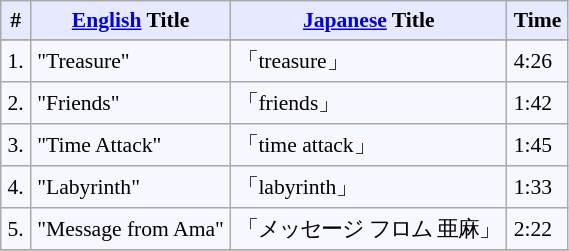<table border="" cellpadding="4" cellspacing="0" style="border: 1px #aaaaaa solid; border-collapse: collapse; padding: 0.2em; margin: 1em 1em 1em 0; background: #f7f8ff; font-size:0.9em">
<tr valign="middle" bgcolor="#e6e9ff">
<th rowspan="1">#</th>
<th rowspan="1"><a href='#'>English</a> Title</th>
<th colspan="1"><a href='#'>Japanese</a> Title</th>
<th rowspan="1">Time</th>
</tr>
<tr bgcolor="#e6e9ff">
</tr>
<tr>
<td>1.</td>
<td>"Treasure"</td>
<td>「treasure」</td>
<td>4:26</td>
</tr>
<tr>
<td>2.</td>
<td>"Friends"</td>
<td>「friends」</td>
<td>1:42</td>
</tr>
<tr>
<td>3.</td>
<td>"Time Attack"</td>
<td>「time attack」</td>
<td>1:45</td>
</tr>
<tr>
<td>4.</td>
<td>"Labyrinth"</td>
<td>「labyrinth」</td>
<td>1:33</td>
</tr>
<tr>
<td>5.</td>
<td>"Message from Ama"</td>
<td>「メッセージ フロム 亜麻」</td>
<td>2:22</td>
</tr>
<tr>
</tr>
</table>
